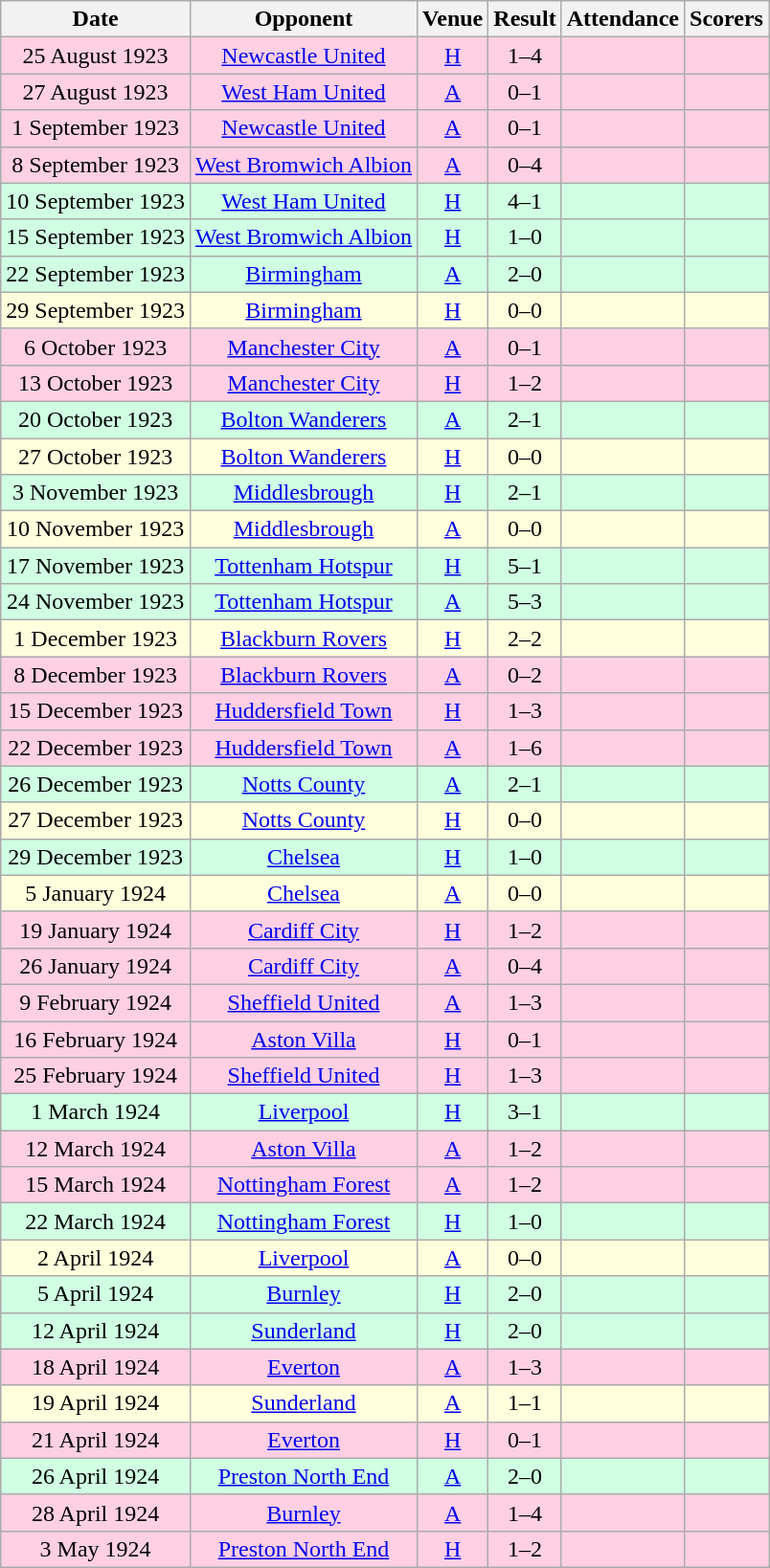<table class="wikitable sortable" style="text-align:center;">
<tr>
<th>Date</th>
<th>Opponent</th>
<th>Venue</th>
<th>Result</th>
<th>Attendance</th>
<th>Scorers</th>
</tr>
<tr style="background:#ffd0e3;">
<td>25 August 1923</td>
<td><a href='#'>Newcastle United</a></td>
<td><a href='#'>H</a></td>
<td>1–4</td>
<td></td>
<td></td>
</tr>
<tr style="background:#ffd0e3;">
<td>27 August 1923</td>
<td><a href='#'>West Ham United</a></td>
<td><a href='#'>A</a></td>
<td>0–1</td>
<td></td>
<td></td>
</tr>
<tr style="background:#ffd0e3;">
<td>1 September 1923</td>
<td><a href='#'>Newcastle United</a></td>
<td><a href='#'>A</a></td>
<td>0–1</td>
<td></td>
<td></td>
</tr>
<tr style="background:#ffd0e3;">
<td>8 September 1923</td>
<td><a href='#'>West Bromwich Albion</a></td>
<td><a href='#'>A</a></td>
<td>0–4</td>
<td></td>
<td></td>
</tr>
<tr style="background:#d0ffe3;">
<td>10 September 1923</td>
<td><a href='#'>West Ham United</a></td>
<td><a href='#'>H</a></td>
<td>4–1</td>
<td></td>
<td></td>
</tr>
<tr style="background:#d0ffe3;">
<td>15 September 1923</td>
<td><a href='#'>West Bromwich Albion</a></td>
<td><a href='#'>H</a></td>
<td>1–0</td>
<td></td>
<td></td>
</tr>
<tr style="background:#d0ffe3;">
<td>22 September 1923</td>
<td><a href='#'>Birmingham</a></td>
<td><a href='#'>A</a></td>
<td>2–0</td>
<td></td>
<td></td>
</tr>
<tr style="background:#ffffdd;">
<td>29 September 1923</td>
<td><a href='#'>Birmingham</a></td>
<td><a href='#'>H</a></td>
<td>0–0</td>
<td></td>
<td></td>
</tr>
<tr style="background:#ffd0e3;">
<td>6 October 1923</td>
<td><a href='#'>Manchester City</a></td>
<td><a href='#'>A</a></td>
<td>0–1</td>
<td></td>
<td></td>
</tr>
<tr style="background:#ffd0e3;">
<td>13 October 1923</td>
<td><a href='#'>Manchester City</a></td>
<td><a href='#'>H</a></td>
<td>1–2</td>
<td></td>
<td></td>
</tr>
<tr style="background:#d0ffe3;">
<td>20 October 1923</td>
<td><a href='#'>Bolton Wanderers</a></td>
<td><a href='#'>A</a></td>
<td>2–1</td>
<td></td>
<td></td>
</tr>
<tr style="background:#ffffdd;">
<td>27 October 1923</td>
<td><a href='#'>Bolton Wanderers</a></td>
<td><a href='#'>H</a></td>
<td>0–0</td>
<td></td>
<td></td>
</tr>
<tr style="background:#d0ffe3;">
<td>3 November 1923</td>
<td><a href='#'>Middlesbrough</a></td>
<td><a href='#'>H</a></td>
<td>2–1</td>
<td></td>
<td></td>
</tr>
<tr style="background:#ffffdd;">
<td>10 November 1923</td>
<td><a href='#'>Middlesbrough</a></td>
<td><a href='#'>A</a></td>
<td>0–0</td>
<td></td>
<td></td>
</tr>
<tr style="background:#d0ffe3;">
<td>17 November 1923</td>
<td><a href='#'>Tottenham Hotspur</a></td>
<td><a href='#'>H</a></td>
<td>5–1</td>
<td></td>
<td></td>
</tr>
<tr style="background:#d0ffe3;">
<td>24 November 1923</td>
<td><a href='#'>Tottenham Hotspur</a></td>
<td><a href='#'>A</a></td>
<td>5–3</td>
<td></td>
<td></td>
</tr>
<tr style="background:#ffffdd;">
<td>1 December 1923</td>
<td><a href='#'>Blackburn Rovers</a></td>
<td><a href='#'>H</a></td>
<td>2–2</td>
<td></td>
<td></td>
</tr>
<tr style="background:#ffd0e3;">
<td>8 December 1923</td>
<td><a href='#'>Blackburn Rovers</a></td>
<td><a href='#'>A</a></td>
<td>0–2</td>
<td></td>
<td></td>
</tr>
<tr style="background:#ffd0e3;">
<td>15 December 1923</td>
<td><a href='#'>Huddersfield Town</a></td>
<td><a href='#'>H</a></td>
<td>1–3</td>
<td></td>
<td></td>
</tr>
<tr style="background:#ffd0e3;">
<td>22 December 1923</td>
<td><a href='#'>Huddersfield Town</a></td>
<td><a href='#'>A</a></td>
<td>1–6</td>
<td></td>
<td></td>
</tr>
<tr style="background:#d0ffe3;">
<td>26 December 1923</td>
<td><a href='#'>Notts County</a></td>
<td><a href='#'>A</a></td>
<td>2–1</td>
<td></td>
<td></td>
</tr>
<tr style="background:#ffffdd;">
<td>27 December 1923</td>
<td><a href='#'>Notts County</a></td>
<td><a href='#'>H</a></td>
<td>0–0</td>
<td></td>
<td></td>
</tr>
<tr style="background:#d0ffe3;">
<td>29 December 1923</td>
<td><a href='#'>Chelsea</a></td>
<td><a href='#'>H</a></td>
<td>1–0</td>
<td></td>
<td></td>
</tr>
<tr style="background:#ffffdd;">
<td>5 January 1924</td>
<td><a href='#'>Chelsea</a></td>
<td><a href='#'>A</a></td>
<td>0–0</td>
<td></td>
<td></td>
</tr>
<tr style="background:#ffd0e3;">
<td>19 January 1924</td>
<td><a href='#'>Cardiff City</a></td>
<td><a href='#'>H</a></td>
<td>1–2</td>
<td></td>
<td></td>
</tr>
<tr style="background:#ffd0e3;">
<td>26 January 1924</td>
<td><a href='#'>Cardiff City</a></td>
<td><a href='#'>A</a></td>
<td>0–4</td>
<td></td>
<td></td>
</tr>
<tr style="background:#ffd0e3;">
<td>9 February 1924</td>
<td><a href='#'>Sheffield United</a></td>
<td><a href='#'>A</a></td>
<td>1–3</td>
<td></td>
<td></td>
</tr>
<tr style="background:#ffd0e3;">
<td>16 February 1924</td>
<td><a href='#'>Aston Villa</a></td>
<td><a href='#'>H</a></td>
<td>0–1</td>
<td></td>
<td></td>
</tr>
<tr style="background:#ffd0e3;">
<td>25 February 1924</td>
<td><a href='#'>Sheffield United</a></td>
<td><a href='#'>H</a></td>
<td>1–3</td>
<td></td>
<td></td>
</tr>
<tr style="background:#d0ffe3;">
<td>1 March 1924</td>
<td><a href='#'>Liverpool</a></td>
<td><a href='#'>H</a></td>
<td>3–1</td>
<td></td>
<td></td>
</tr>
<tr style="background:#ffd0e3;">
<td>12 March 1924</td>
<td><a href='#'>Aston Villa</a></td>
<td><a href='#'>A</a></td>
<td>1–2</td>
<td></td>
<td></td>
</tr>
<tr style="background:#ffd0e3;">
<td>15 March 1924</td>
<td><a href='#'>Nottingham Forest</a></td>
<td><a href='#'>A</a></td>
<td>1–2</td>
<td></td>
<td></td>
</tr>
<tr style="background:#d0ffe3;">
<td>22 March 1924</td>
<td><a href='#'>Nottingham Forest</a></td>
<td><a href='#'>H</a></td>
<td>1–0</td>
<td></td>
<td></td>
</tr>
<tr style="background:#ffffdd;">
<td>2 April 1924</td>
<td><a href='#'>Liverpool</a></td>
<td><a href='#'>A</a></td>
<td>0–0</td>
<td></td>
<td></td>
</tr>
<tr style="background:#d0ffe3;">
<td>5 April 1924</td>
<td><a href='#'>Burnley</a></td>
<td><a href='#'>H</a></td>
<td>2–0</td>
<td></td>
<td></td>
</tr>
<tr style="background:#d0ffe3;">
<td>12 April 1924</td>
<td><a href='#'>Sunderland</a></td>
<td><a href='#'>H</a></td>
<td>2–0</td>
<td></td>
<td></td>
</tr>
<tr style="background:#ffd0e3;">
<td>18 April 1924</td>
<td><a href='#'>Everton</a></td>
<td><a href='#'>A</a></td>
<td>1–3</td>
<td></td>
<td></td>
</tr>
<tr style="background:#ffffdd;">
<td>19 April 1924</td>
<td><a href='#'>Sunderland</a></td>
<td><a href='#'>A</a></td>
<td>1–1</td>
<td></td>
<td></td>
</tr>
<tr style="background:#ffd0e3;">
<td>21 April 1924</td>
<td><a href='#'>Everton</a></td>
<td><a href='#'>H</a></td>
<td>0–1</td>
<td></td>
<td></td>
</tr>
<tr style="background:#d0ffe3;">
<td>26 April 1924</td>
<td><a href='#'>Preston North End</a></td>
<td><a href='#'>A</a></td>
<td>2–0</td>
<td></td>
<td></td>
</tr>
<tr style="background:#ffd0e3;">
<td>28 April 1924</td>
<td><a href='#'>Burnley</a></td>
<td><a href='#'>A</a></td>
<td>1–4</td>
<td></td>
<td></td>
</tr>
<tr style="background:#ffd0e3;">
<td>3 May 1924</td>
<td><a href='#'>Preston North End</a></td>
<td><a href='#'>H</a></td>
<td>1–2</td>
<td></td>
<td></td>
</tr>
</table>
